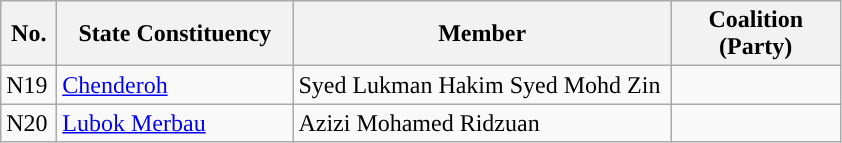<table class="wikitable">
<tr>
<th width="30">No.</th>
<th width="150">State Constituency</th>
<th width="245">Member</th>
<th width="105">Coalition (Party)</th>
</tr>
<tr>
<td>N19</td>
<td><a href='#'>Chenderoh</a></td>
<td>Syed Lukman Hakim Syed Mohd Zin</td>
<td></td>
</tr>
<tr>
<td>N20</td>
<td><a href='#'>Lubok Merbau</a></td>
<td>Azizi Mohamed Ridzuan</td>
<td></td>
</tr>
</table>
